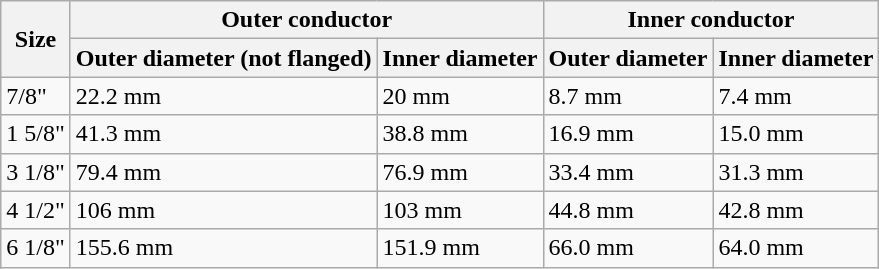<table class="wikitable">
<tr>
<th rowspan=2>Size</th>
<th colspan=2>Outer conductor</th>
<th colspan=2>Inner conductor</th>
</tr>
<tr>
<th>Outer diameter (not flanged)</th>
<th>Inner diameter</th>
<th>Outer diameter</th>
<th>Inner diameter</th>
</tr>
<tr>
<td>7/8"</td>
<td>22.2 mm</td>
<td>20 mm</td>
<td>8.7 mm</td>
<td>7.4 mm</td>
</tr>
<tr>
<td>1 5/8"</td>
<td>41.3 mm</td>
<td>38.8 mm</td>
<td>16.9 mm</td>
<td>15.0 mm</td>
</tr>
<tr>
<td>3 1/8"</td>
<td>79.4 mm</td>
<td>76.9 mm</td>
<td>33.4 mm</td>
<td>31.3 mm</td>
</tr>
<tr>
<td>4 1/2"</td>
<td>106 mm</td>
<td>103 mm</td>
<td>44.8 mm</td>
<td>42.8 mm</td>
</tr>
<tr>
<td>6 1/8"</td>
<td>155.6 mm</td>
<td>151.9 mm</td>
<td>66.0 mm</td>
<td>64.0 mm</td>
</tr>
</table>
